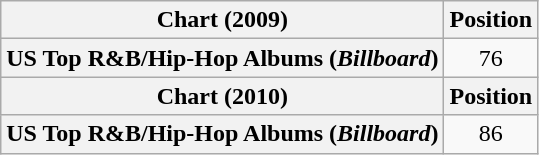<table class="wikitable plainrowheaders" style="text-align:center">
<tr>
<th scope="col">Chart (2009)</th>
<th scope="col">Position</th>
</tr>
<tr>
<th scope="row">US Top R&B/Hip-Hop Albums (<em>Billboard</em>)</th>
<td>76</td>
</tr>
<tr>
<th scope="col">Chart (2010)</th>
<th scope="col">Position</th>
</tr>
<tr>
<th scope="row">US Top R&B/Hip-Hop Albums (<em>Billboard</em>)</th>
<td>86</td>
</tr>
</table>
